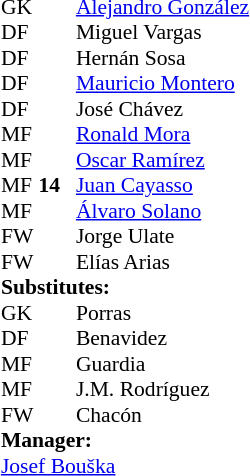<table cellspacing="0" cellpadding="0" style="font-size:90%; margin:0.2em auto;">
<tr>
<th width="25"></th>
<th width="25"></th>
</tr>
<tr>
<td>GK</td>
<td></td>
<td> <a href='#'>Alejandro González</a></td>
</tr>
<tr>
<td>DF</td>
<td></td>
<td> Miguel Vargas</td>
</tr>
<tr>
<td>DF</td>
<td></td>
<td> Hernán Sosa</td>
</tr>
<tr>
<td>DF</td>
<td></td>
<td> <a href='#'>Mauricio Montero</a></td>
</tr>
<tr>
<td>DF</td>
<td></td>
<td> José Chávez</td>
</tr>
<tr>
<td>MF</td>
<td></td>
<td> <a href='#'>Ronald Mora</a></td>
</tr>
<tr>
<td>MF</td>
<td></td>
<td> <a href='#'>Oscar Ramírez</a></td>
</tr>
<tr>
<td>MF</td>
<td><strong>14</strong></td>
<td> <a href='#'>Juan Cayasso</a></td>
</tr>
<tr>
<td>MF</td>
<td></td>
<td> <a href='#'>Álvaro Solano</a></td>
</tr>
<tr>
<td>FW</td>
<td></td>
<td> Jorge Ulate</td>
</tr>
<tr>
<td>FW</td>
<td></td>
<td> Elías Arias</td>
</tr>
<tr>
<td colspan=3><strong>Substitutes:</strong></td>
</tr>
<tr>
<td>GK</td>
<td></td>
<td> Porras</td>
</tr>
<tr>
<td>DF</td>
<td></td>
<td> Benavidez</td>
</tr>
<tr>
<td>MF</td>
<td></td>
<td> Guardia</td>
</tr>
<tr>
<td>MF</td>
<td></td>
<td> J.M. Rodríguez</td>
</tr>
<tr>
<td>FW</td>
<td></td>
<td> Chacón</td>
</tr>
<tr>
<td colspan=3><strong>Manager:</strong></td>
</tr>
<tr>
<td colspan=4> <a href='#'>Josef Bouška</a></td>
</tr>
</table>
